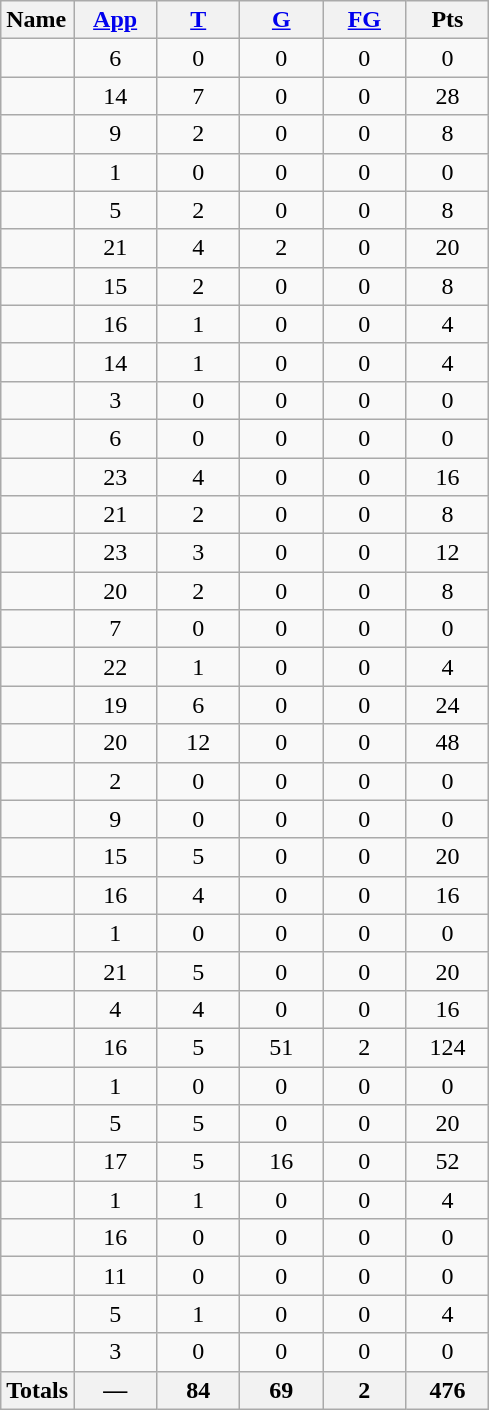<table class="wikitable sortable" style="text-align:center;">
<tr>
<th style="text-align:left;">Name</th>
<th style="width:3em"><a href='#'>App</a></th>
<th style="width:3em"><a href='#'>T</a></th>
<th style="width:3em"><a href='#'>G</a></th>
<th style="width:3em"><a href='#'>FG</a></th>
<th style="width:3em">Pts</th>
</tr>
<tr>
<td style="text-align:left;"></td>
<td>6</td>
<td>0</td>
<td>0</td>
<td>0</td>
<td>0</td>
</tr>
<tr>
<td style="text-align:left;"></td>
<td>14</td>
<td>7</td>
<td>0</td>
<td>0</td>
<td>28</td>
</tr>
<tr>
<td style="text-align:left;"></td>
<td>9</td>
<td>2</td>
<td>0</td>
<td>0</td>
<td>8</td>
</tr>
<tr>
<td style="text-align:left;"></td>
<td>1</td>
<td>0</td>
<td>0</td>
<td>0</td>
<td>0</td>
</tr>
<tr>
<td style="text-align:left;"></td>
<td>5</td>
<td>2</td>
<td>0</td>
<td>0</td>
<td>8</td>
</tr>
<tr>
<td style="text-align:left;"></td>
<td>21</td>
<td>4</td>
<td>2</td>
<td>0</td>
<td>20</td>
</tr>
<tr>
<td style="text-align:left;"></td>
<td>15</td>
<td>2</td>
<td>0</td>
<td>0</td>
<td>8</td>
</tr>
<tr>
<td style="text-align:left;"></td>
<td>16</td>
<td>1</td>
<td>0</td>
<td>0</td>
<td>4</td>
</tr>
<tr>
<td style="text-align:left;"></td>
<td>14</td>
<td>1</td>
<td>0</td>
<td>0</td>
<td>4</td>
</tr>
<tr>
<td style="text-align:left;"></td>
<td>3</td>
<td>0</td>
<td>0</td>
<td>0</td>
<td>0</td>
</tr>
<tr>
<td style="text-align:left;"></td>
<td>6</td>
<td>0</td>
<td>0</td>
<td>0</td>
<td>0</td>
</tr>
<tr>
<td style="text-align:left;"></td>
<td>23</td>
<td>4</td>
<td>0</td>
<td>0</td>
<td>16</td>
</tr>
<tr>
<td style="text-align:left;"></td>
<td>21</td>
<td>2</td>
<td>0</td>
<td>0</td>
<td>8</td>
</tr>
<tr>
<td style="text-align:left;"></td>
<td>23</td>
<td>3</td>
<td>0</td>
<td>0</td>
<td>12</td>
</tr>
<tr>
<td style="text-align:left;"></td>
<td>20</td>
<td>2</td>
<td>0</td>
<td>0</td>
<td>8</td>
</tr>
<tr>
<td style="text-align:left;"></td>
<td>7</td>
<td>0</td>
<td>0</td>
<td>0</td>
<td>0</td>
</tr>
<tr>
<td style="text-align:left;"></td>
<td>22</td>
<td>1</td>
<td>0</td>
<td>0</td>
<td>4</td>
</tr>
<tr>
<td style="text-align:left;"></td>
<td>19</td>
<td>6</td>
<td>0</td>
<td>0</td>
<td>24</td>
</tr>
<tr>
<td style="text-align:left;"></td>
<td>20</td>
<td>12</td>
<td>0</td>
<td>0</td>
<td>48</td>
</tr>
<tr>
<td style="text-align:left;"></td>
<td>2</td>
<td>0</td>
<td>0</td>
<td>0</td>
<td>0</td>
</tr>
<tr>
<td style="text-align:left;"></td>
<td>9</td>
<td>0</td>
<td>0</td>
<td>0</td>
<td>0</td>
</tr>
<tr>
<td style="text-align:left;"></td>
<td>15</td>
<td>5</td>
<td>0</td>
<td>0</td>
<td>20</td>
</tr>
<tr>
<td style="text-align:left;"></td>
<td>16</td>
<td>4</td>
<td>0</td>
<td>0</td>
<td>16</td>
</tr>
<tr>
<td style="text-align:left;"></td>
<td>1</td>
<td>0</td>
<td>0</td>
<td>0</td>
<td>0</td>
</tr>
<tr>
<td style="text-align:left;"></td>
<td>21</td>
<td>5</td>
<td>0</td>
<td>0</td>
<td>20</td>
</tr>
<tr>
<td style="text-align:left;"></td>
<td>4</td>
<td>4</td>
<td>0</td>
<td>0</td>
<td>16</td>
</tr>
<tr>
<td style="text-align:left;"></td>
<td>16</td>
<td>5</td>
<td>51</td>
<td>2</td>
<td>124</td>
</tr>
<tr>
<td style="text-align:left;"></td>
<td>1</td>
<td>0</td>
<td>0</td>
<td>0</td>
<td>0</td>
</tr>
<tr>
<td style="text-align:left;"></td>
<td>5</td>
<td>5</td>
<td>0</td>
<td>0</td>
<td>20</td>
</tr>
<tr>
<td style="text-align:left;"></td>
<td>17</td>
<td>5</td>
<td>16</td>
<td>0</td>
<td>52</td>
</tr>
<tr>
<td style="text-align:left;"></td>
<td>1</td>
<td>1</td>
<td>0</td>
<td>0</td>
<td>4</td>
</tr>
<tr>
<td style="text-align:left;"></td>
<td>16</td>
<td>0</td>
<td>0</td>
<td>0</td>
<td>0</td>
</tr>
<tr>
<td style="text-align:left;"></td>
<td>11</td>
<td>0</td>
<td>0</td>
<td>0</td>
<td>0</td>
</tr>
<tr>
<td style="text-align:left;"></td>
<td>5</td>
<td>1</td>
<td>0</td>
<td>0</td>
<td>4</td>
</tr>
<tr>
<td style="text-align:left;"></td>
<td>3</td>
<td>0</td>
<td>0</td>
<td>0</td>
<td>0</td>
</tr>
<tr class="sortbottom">
<th>Totals</th>
<th>—</th>
<th>84</th>
<th>69</th>
<th>2</th>
<th>476</th>
</tr>
</table>
